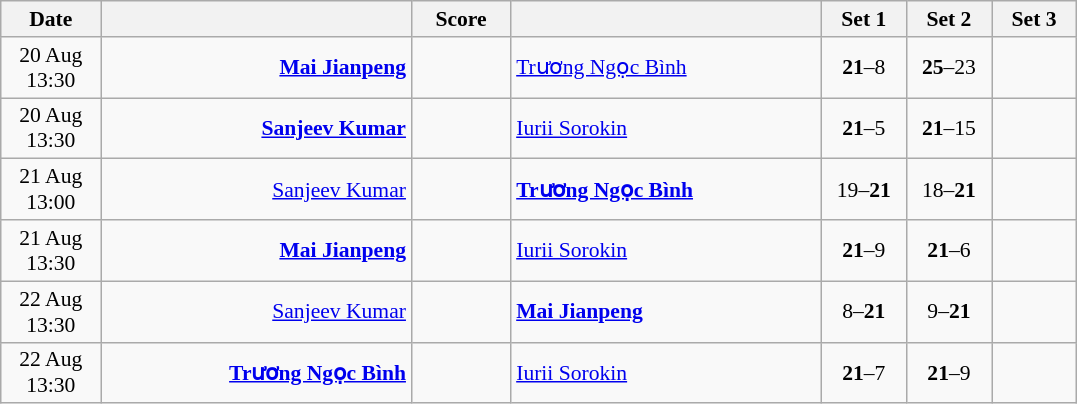<table class="wikitable" style="text-align:center; font-size:90%">
<tr>
<th width="60">Date</th>
<th align="right" width="200"></th>
<th width="60">Score</th>
<th align="left" width="200"></th>
<th width="50">Set 1</th>
<th width="50">Set 2</th>
<th width="50">Set 3</th>
</tr>
<tr>
<td>20 Aug<br>13:30</td>
<td align="right"><strong><a href='#'>Mai Jianpeng</a> </strong></td>
<td align="center"></td>
<td align="left"> <a href='#'>Trương Ngọc Bình</a></td>
<td><strong>21</strong>–8</td>
<td><strong>25</strong>–23</td>
<td></td>
</tr>
<tr>
<td>20 Aug<br>13:30</td>
<td align="right"><strong><a href='#'>Sanjeev Kumar</a> </strong></td>
<td align="center"></td>
<td align="left"> <a href='#'>Iurii Sorokin</a></td>
<td><strong>21</strong>–5</td>
<td><strong>21</strong>–15</td>
<td></td>
</tr>
<tr>
<td>21 Aug<br>13:00</td>
<td align="right"><a href='#'>Sanjeev Kumar</a> </td>
<td align="center"></td>
<td align="left"><strong> <a href='#'>Trương Ngọc Bình</a></strong></td>
<td>19–<strong>21</strong></td>
<td>18–<strong>21</strong></td>
<td></td>
</tr>
<tr>
<td>21 Aug<br>13:30</td>
<td align="right"><strong><a href='#'>Mai Jianpeng</a> </strong></td>
<td align="center"></td>
<td align="left"> <a href='#'>Iurii Sorokin</a></td>
<td><strong>21</strong>–9</td>
<td><strong>21</strong>–6</td>
<td></td>
</tr>
<tr>
<td>22 Aug<br>13:30</td>
<td align="right"><a href='#'>Sanjeev Kumar</a> </td>
<td align="center"></td>
<td align="left"><strong> <a href='#'>Mai Jianpeng</a></strong></td>
<td>8–<strong>21</strong></td>
<td>9–<strong>21</strong></td>
<td></td>
</tr>
<tr>
<td>22 Aug<br>13:30</td>
<td align="right"><strong><a href='#'>Trương Ngọc Bình</a> </strong></td>
<td align="center"></td>
<td align="left"> <a href='#'>Iurii Sorokin</a></td>
<td><strong>21</strong>–7</td>
<td><strong>21</strong>–9</td>
<td></td>
</tr>
</table>
